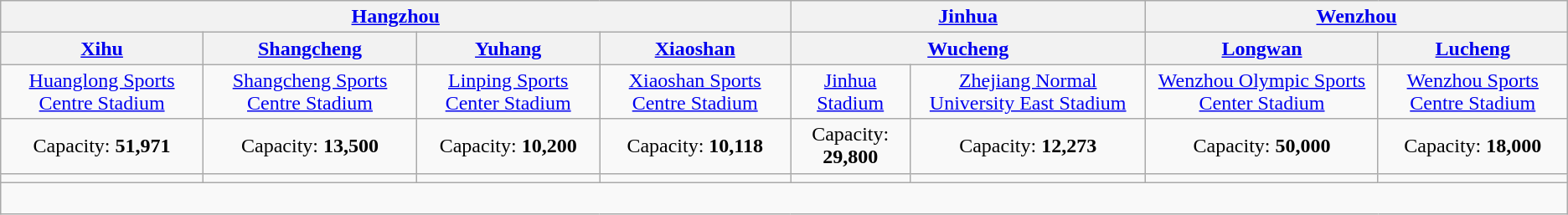<table class="wikitable" style="text-align:center">
<tr>
<th colspan="4"><a href='#'>Hangzhou</a></th>
<th colspan="2"><a href='#'>Jinhua</a></th>
<th colspan="2"><a href='#'>Wenzhou</a></th>
</tr>
<tr>
<th><a href='#'>Xihu</a></th>
<th><a href='#'>Shangcheng</a></th>
<th><a href='#'>Yuhang</a></th>
<th><a href='#'>Xiaoshan</a></th>
<th colspan="2"><a href='#'>Wucheng</a></th>
<th><a href='#'>Longwan</a></th>
<th><a href='#'>Lucheng</a></th>
</tr>
<tr>
<td><a href='#'>Huanglong Sports Centre Stadium</a></td>
<td><a href='#'>Shangcheng Sports Centre Stadium</a></td>
<td><a href='#'>Linping Sports Center Stadium</a></td>
<td><a href='#'>Xiaoshan Sports Centre Stadium</a></td>
<td><a href='#'>Jinhua Stadium</a></td>
<td><a href='#'>Zhejiang Normal University East Stadium</a></td>
<td><a href='#'>Wenzhou Olympic Sports Center Stadium</a></td>
<td><a href='#'>Wenzhou Sports Centre Stadium</a></td>
</tr>
<tr>
<td>Capacity: <strong>51,971</strong></td>
<td>Capacity: <strong>13,500</strong></td>
<td>Capacity: <strong>10,200</strong></td>
<td>Capacity: <strong>10,118</strong></td>
<td>Capacity: <strong>29,800</strong></td>
<td>Capacity: <strong>12,273</strong></td>
<td>Capacity: <strong>50,000</strong></td>
<td>Capacity: <strong>18,000</strong></td>
</tr>
<tr>
<td></td>
<td></td>
<td></td>
<td></td>
<td></td>
<td></td>
<td></td>
<td></td>
</tr>
<tr>
<td colspan=8><br></td>
</tr>
</table>
